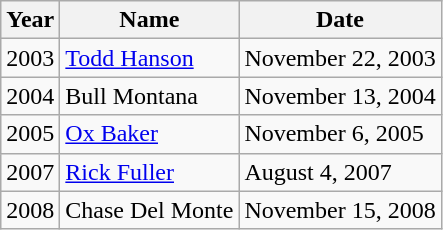<table class="wikitable">
<tr>
<th>Year</th>
<th>Name</th>
<th>Date</th>
</tr>
<tr>
<td>2003</td>
<td><a href='#'>Todd Hanson</a></td>
<td>November 22, 2003</td>
</tr>
<tr>
<td>2004</td>
<td>Bull Montana</td>
<td>November 13, 2004</td>
</tr>
<tr>
<td>2005</td>
<td><a href='#'>Ox Baker</a></td>
<td>November 6, 2005</td>
</tr>
<tr>
<td>2007</td>
<td><a href='#'>Rick Fuller</a></td>
<td>August 4, 2007</td>
</tr>
<tr>
<td>2008</td>
<td>Chase Del Monte</td>
<td>November 15, 2008</td>
</tr>
</table>
